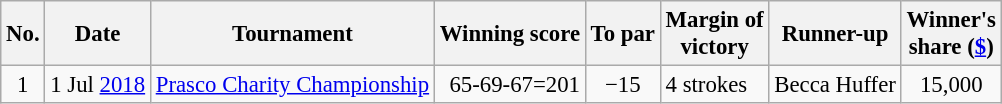<table class="wikitable" style="font-size:95%;">
<tr>
<th>No.</th>
<th>Date</th>
<th>Tournament</th>
<th>Winning score</th>
<th>To par</th>
<th>Margin of<br>victory</th>
<th>Runner-up</th>
<th>Winner's<br>share (<a href='#'>$</a>)</th>
</tr>
<tr>
<td align=center>1</td>
<td align=right>1 Jul <a href='#'>2018</a></td>
<td><a href='#'>Prasco Charity Championship</a></td>
<td align=right>65-69-67=201</td>
<td align=center>−15</td>
<td>4 strokes</td>
<td> Becca Huffer</td>
<td align=center>15,000</td>
</tr>
</table>
